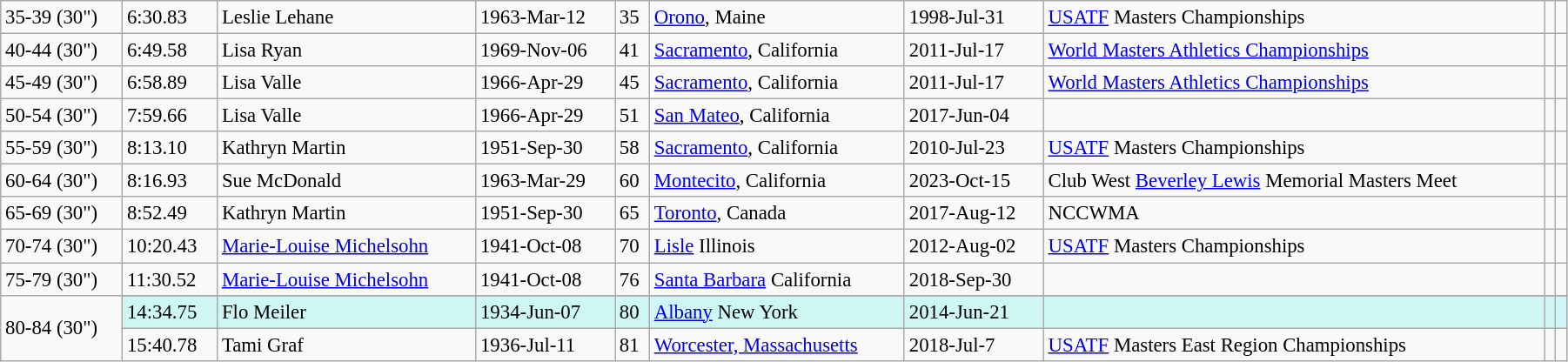<table class="wikitable" style="font-size:95%; width: 95%">
<tr>
<td>35-39 (30")</td>
<td>6:30.83</td>
<td>Leslie Lehane</td>
<td>1963-Mar-12</td>
<td>35</td>
<td><a href='#'>Orono</a>, Maine</td>
<td>1998-Jul-31</td>
<td><a href='#'>USATF</a> Masters Championships</td>
<td></td>
<td></td>
</tr>
<tr>
<td>40-44 (30")</td>
<td>6:49.58</td>
<td>Lisa Ryan</td>
<td>1969-Nov-06</td>
<td>41</td>
<td><a href='#'>Sacramento</a>, California</td>
<td>2011-Jul-17</td>
<td><a href='#'>World Masters Athletics Championships</a></td>
<td></td>
<td></td>
</tr>
<tr>
<td>45-49 (30")</td>
<td>6:58.89</td>
<td>Lisa Valle</td>
<td>1966-Apr-29</td>
<td>45</td>
<td><a href='#'>Sacramento</a>, California</td>
<td>2011-Jul-17</td>
<td><a href='#'>World Masters Athletics Championships</a></td>
<td></td>
<td></td>
</tr>
<tr>
<td>50-54 (30")</td>
<td>7:59.66</td>
<td>Lisa Valle</td>
<td>1966-Apr-29</td>
<td>51</td>
<td><a href='#'>San Mateo</a>, California</td>
<td>2017-Jun-04</td>
<td></td>
<td></td>
<td></td>
</tr>
<tr>
<td>55-59 (30")</td>
<td>8:13.10</td>
<td>Kathryn Martin</td>
<td>1951-Sep-30</td>
<td>58</td>
<td><a href='#'>Sacramento</a>, California</td>
<td>2010-Jul-23</td>
<td><a href='#'>USATF</a> Masters Championships</td>
<td></td>
<td></td>
</tr>
<tr>
<td>60-64 (30")</td>
<td>8:16.93</td>
<td>Sue McDonald</td>
<td>1963-Mar-29</td>
<td>60</td>
<td><a href='#'>Montecito</a>, California</td>
<td>2023-Oct-15</td>
<td>Club West <a href='#'>Beverley Lewis</a> Memorial Masters Meet</td>
<td></td>
<td></td>
</tr>
<tr>
<td>65-69 (30")</td>
<td>8:52.49</td>
<td>Kathryn Martin</td>
<td>1951-Sep-30</td>
<td>65</td>
<td><a href='#'>Toronto</a>, Canada</td>
<td>2017-Aug-12</td>
<td>NCCWMA</td>
<td></td>
<td></td>
</tr>
<tr>
<td>70-74 (30")</td>
<td>10:20.43</td>
<td><a href='#'>Marie-Louise Michelsohn</a></td>
<td>1941-Oct-08</td>
<td>70</td>
<td><a href='#'>Lisle</a> Illinois</td>
<td>2012-Aug-02</td>
<td><a href='#'>USATF</a> Masters Championships</td>
<td></td>
<td></td>
</tr>
<tr>
<td>75-79 (30")</td>
<td>11:30.52</td>
<td><a href='#'>Marie-Louise Michelsohn</a></td>
<td>1941-Oct-08</td>
<td>76</td>
<td><a href='#'>Santa Barbara</a> California</td>
<td>2018-Sep-30</td>
<td></td>
<td></td>
<td></td>
</tr>
<tr>
<td rowspan=3>80-84 (30")</td>
</tr>
<tr style="background:#cef6f5;">
<td>14:34.75</td>
<td>Flo Meiler</td>
<td>1934-Jun-07</td>
<td>80</td>
<td><a href='#'>Albany</a> New York</td>
<td>2014-Jun-21</td>
<td></td>
<td></td>
<td></td>
</tr>
<tr>
<td>15:40.78</td>
<td>Tami Graf</td>
<td>1936-Jul-11</td>
<td>81</td>
<td><a href='#'>Worcester, Massachusetts</a></td>
<td>2018-Jul-7</td>
<td><a href='#'>USATF</a> Masters East Region Championships</td>
<td></td>
<td></td>
</tr>
</table>
